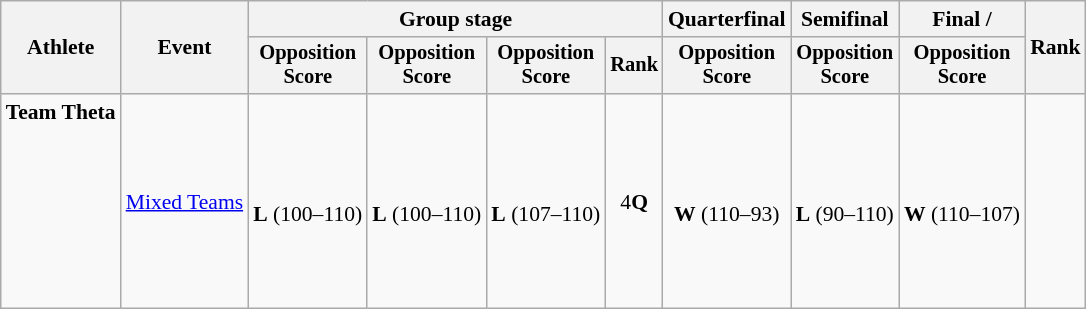<table class="wikitable" style="font-size:90%">
<tr>
<th rowspan=2>Athlete</th>
<th rowspan=2>Event</th>
<th colspan=4>Group stage</th>
<th>Quarterfinal</th>
<th>Semifinal</th>
<th>Final / </th>
<th rowspan=2>Rank</th>
</tr>
<tr style="font-size:95%">
<th>Opposition<br>Score</th>
<th>Opposition<br>Score</th>
<th>Opposition<br>Score</th>
<th>Rank</th>
<th>Opposition<br>Score</th>
<th>Opposition<br>Score</th>
<th>Opposition<br>Score</th>
</tr>
<tr align=center>
<td align=left><strong>Team Theta</strong> <br><br><br><br><br><br><br><br></td>
<td align=left><a href='#'>Mixed Teams</a></td>
<td><br><strong>L</strong> (100–110)</td>
<td><br><strong>L</strong> (100–110)</td>
<td><br><strong>L</strong> (107–110)</td>
<td>4<strong>Q</strong></td>
<td><br><strong>W</strong> (110–93)</td>
<td><br><strong>L</strong> (90–110)</td>
<td><br><strong>W</strong> (110–107)</td>
<td></td>
</tr>
</table>
